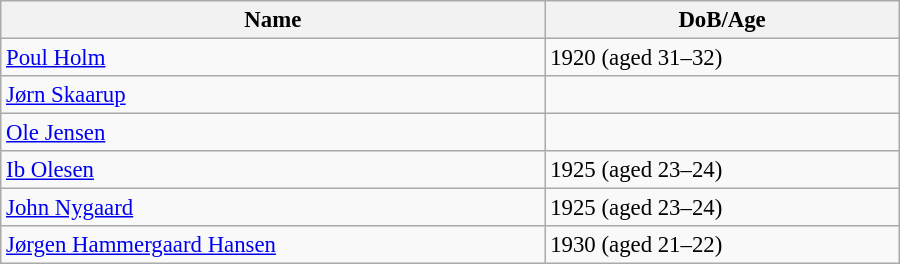<table class="wikitable" style="width:600px; font-size:95%;">
<tr>
<th align="left">Name</th>
<th align="left">DoB/Age</th>
</tr>
<tr>
<td align="left"><a href='#'>Poul Holm</a></td>
<td align="left">1920 (aged 31–32)</td>
</tr>
<tr>
<td align="left"><a href='#'>Jørn Skaarup</a></td>
<td align="left"></td>
</tr>
<tr>
<td align="left"><a href='#'>Ole Jensen</a></td>
<td align="left"></td>
</tr>
<tr>
<td align="left"><a href='#'>Ib Olesen</a></td>
<td align="left">1925 (aged 23–24)</td>
</tr>
<tr>
<td align="left"><a href='#'>John Nygaard</a></td>
<td align="left">1925 (aged 23–24)</td>
</tr>
<tr>
<td align="left"><a href='#'>Jørgen Hammergaard Hansen</a></td>
<td align="left">1930 (aged 21–22)</td>
</tr>
</table>
